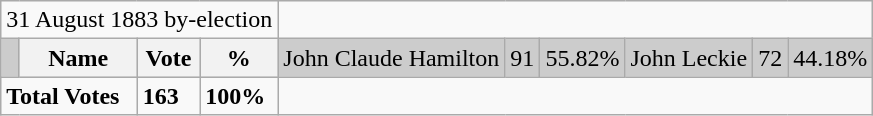<table class="wikitable">
<tr>
<td colspan=4 align=center>31 August 1883 by-election</td>
</tr>
<tr bgcolor="CCCCCC">
<td></td>
<th><strong>Name </strong></th>
<th><strong>Vote</strong></th>
<th><strong>%</strong><br></th>
<td>John Claude Hamilton</td>
<td>91</td>
<td>55.82%<br></td>
<td>John Leckie</td>
<td>72</td>
<td>44.18%</td>
</tr>
<tr>
<td colspan=2><strong>Total Votes</strong></td>
<td><strong>163</strong></td>
<td alignment="left"><strong>100%</strong></td>
</tr>
</table>
